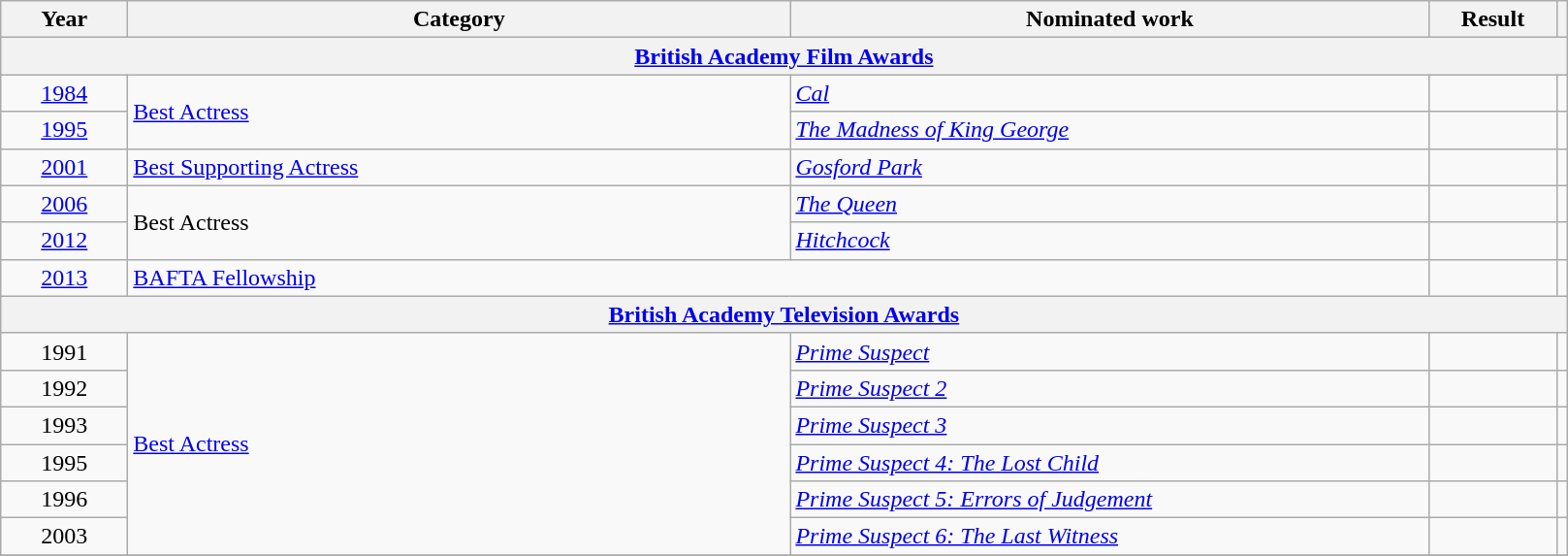<table class=wikitable>
<tr>
<th scope="col" style="width:5em;">Year</th>
<th scope="col" style="width:28em;">Category</th>
<th scope="col" style="width:27em;">Nominated work</th>
<th scope="col" style="width:5em;">Result</th>
<th></th>
</tr>
<tr>
<th colspan=5><a href='#'>British Academy Film Awards</a></th>
</tr>
<tr>
<td style="text-align:center;"><a href='#'>1984</a></td>
<td rowspan="2"><a href='#'>Best Actress</a></td>
<td><em><a href='#'>Cal</a></em></td>
<td></td>
<td style="text-align:center;"></td>
</tr>
<tr>
<td style="text-align:center;"><a href='#'>1995</a></td>
<td><em><a href='#'>The Madness of King George</a></em></td>
<td></td>
<td style="text-align:center;"></td>
</tr>
<tr>
<td style="text-align:center;"><a href='#'>2001</a></td>
<td><a href='#'>Best Supporting Actress</a></td>
<td><em><a href='#'>Gosford Park</a></em></td>
<td></td>
<td style="text-align:center;"></td>
</tr>
<tr>
<td style="text-align:center;"><a href='#'>2006</a></td>
<td rowspan="2">Best Actress</td>
<td><em><a href='#'>The Queen</a></em></td>
<td></td>
<td style="text-align:center;"></td>
</tr>
<tr>
<td style="text-align:center;"><a href='#'>2012</a></td>
<td><em><a href='#'>Hitchcock</a></em></td>
<td></td>
<td style="text-align:center;"></td>
</tr>
<tr>
<td style="text-align:center;"><a href='#'>2013</a></td>
<td colspan=2><a href='#'>BAFTA Fellowship</a></td>
<td></td>
<td style="text-align:center;"></td>
</tr>
<tr>
<th colspan=5><a href='#'>British Academy Television Awards</a></th>
</tr>
<tr>
<td style="text-align:center;">1991</td>
<td rowspan="6"><a href='#'>Best Actress</a></td>
<td><em><a href='#'>Prime Suspect</a></em></td>
<td></td>
<td style="text-align:center;"></td>
</tr>
<tr>
<td style="text-align:center;">1992</td>
<td><em><a href='#'>Prime Suspect 2</a></em></td>
<td></td>
<td style="text-align:center;"></td>
</tr>
<tr>
<td style="text-align:center;">1993</td>
<td><em><a href='#'>Prime Suspect 3</a></em></td>
<td></td>
<td style="text-align:center;"></td>
</tr>
<tr>
<td style="text-align:center;">1995</td>
<td><em><a href='#'>Prime Suspect 4: The Lost Child</a></em></td>
<td></td>
<td style="text-align:center;"></td>
</tr>
<tr>
<td style="text-align:center;">1996</td>
<td><em><a href='#'>Prime Suspect 5: Errors of Judgement</a></em></td>
<td></td>
<td style="text-align:center;"></td>
</tr>
<tr>
<td style="text-align:center;">2003</td>
<td><em><a href='#'>Prime Suspect 6: The Last Witness</a></em></td>
<td></td>
<td style="text-align:center;"></td>
</tr>
<tr>
</tr>
</table>
